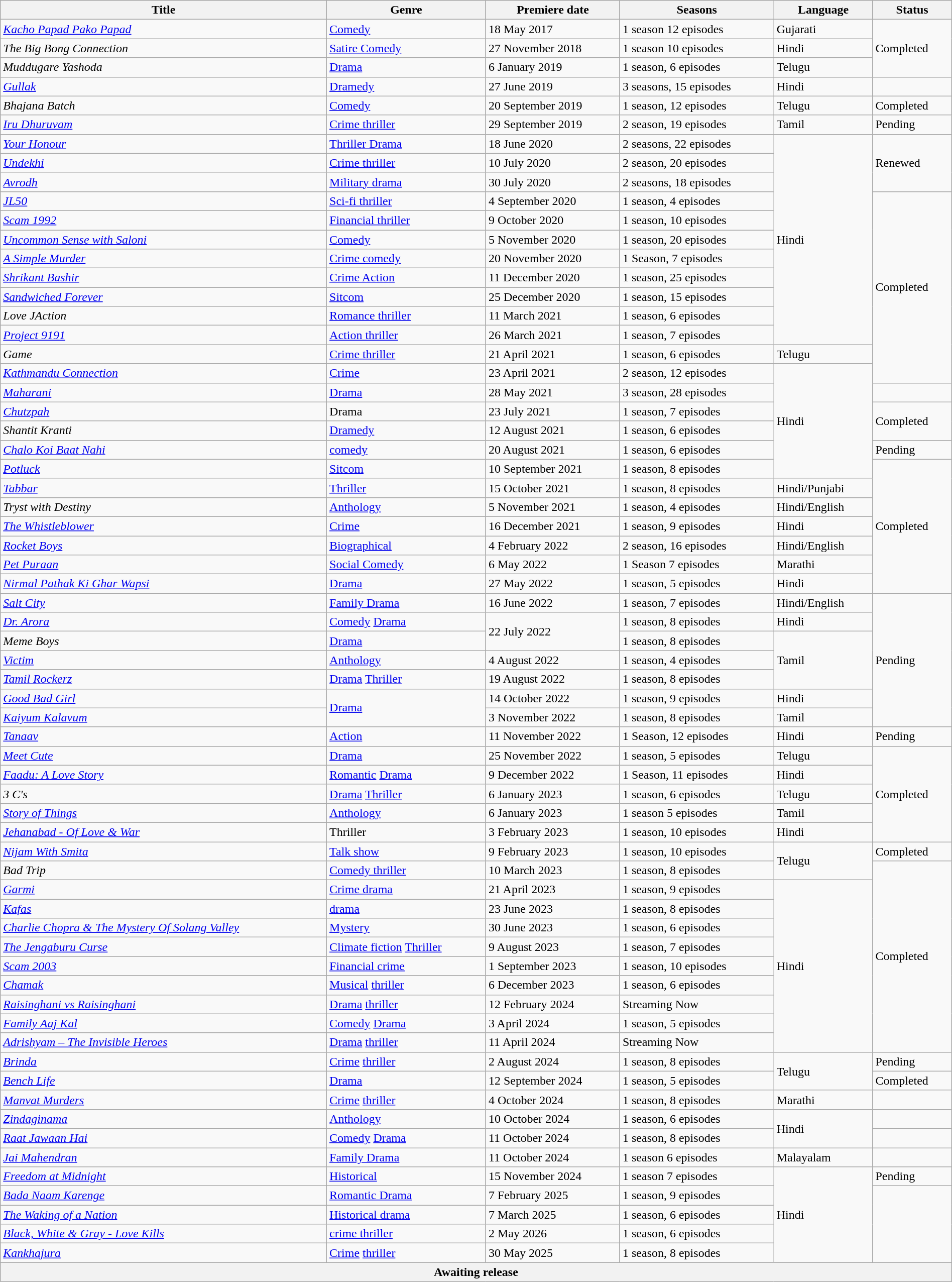<table class="wikitable sortable" style="width:100%;">
<tr>
<th>Title</th>
<th>Genre</th>
<th>Premiere date</th>
<th>Seasons</th>
<th>Language</th>
<th>Status</th>
</tr>
<tr>
<td><em><a href='#'>Kacho Papad Pako Papad</a></em></td>
<td><a href='#'>Comedy</a></td>
<td>18 May 2017</td>
<td>1 season 12 episodes</td>
<td>Gujarati</td>
<td rowspan="3">Completed</td>
</tr>
<tr>
<td><em>The Big Bong Connection</em></td>
<td><a href='#'>Satire Comedy</a></td>
<td>27 November 2018</td>
<td>1 season 10 episodes</td>
<td>Hindi</td>
</tr>
<tr>
<td><em>Muddugare Yashoda</em></td>
<td><a href='#'>Drama</a></td>
<td>6 January 2019</td>
<td>1 season, 6 episodes</td>
<td>Telugu</td>
</tr>
<tr>
<td><em><a href='#'>Gullak</a></em></td>
<td><a href='#'>Dramedy</a></td>
<td>27 June 2019</td>
<td>3 seasons, 15 episodes</td>
<td>Hindi</td>
<td></td>
</tr>
<tr>
<td><em>Bhajana Batch</em></td>
<td><a href='#'>Comedy</a></td>
<td>20 September 2019</td>
<td>1 season, 12 episodes</td>
<td>Telugu</td>
<td>Completed</td>
</tr>
<tr>
<td><em><a href='#'>Iru Dhuruvam</a></em></td>
<td><a href='#'>Crime thriller</a></td>
<td>29 September 2019</td>
<td>2 season, 19 episodes</td>
<td>Tamil</td>
<td>Pending</td>
</tr>
<tr>
<td><em><a href='#'>Your Honour</a></em></td>
<td><a href='#'>Thriller Drama</a></td>
<td>18 June 2020</td>
<td>2 seasons, 22 episodes</td>
<td rowspan="11">Hindi</td>
<td rowspan="3">Renewed</td>
</tr>
<tr>
<td><em><a href='#'>Undekhi</a></em></td>
<td><a href='#'>Crime thriller</a></td>
<td>10 July 2020</td>
<td>2 season, 20 episodes</td>
</tr>
<tr>
<td><em><a href='#'>Avrodh</a></em></td>
<td><a href='#'>Military drama</a></td>
<td>30 July 2020</td>
<td>2 seasons, 18 episodes</td>
</tr>
<tr>
<td><em><a href='#'>JL50</a></em></td>
<td><a href='#'>Sci-fi thriller</a></td>
<td>4 September 2020</td>
<td>1 season, 4 episodes</td>
<td rowspan="10">Completed</td>
</tr>
<tr>
<td><em><a href='#'>Scam 1992</a></em></td>
<td><a href='#'>Financial thriller</a></td>
<td>9 October 2020</td>
<td>1 season, 10 episodes</td>
</tr>
<tr>
<td><em><a href='#'>Uncommon Sense with Saloni</a></em></td>
<td><a href='#'>Comedy</a></td>
<td>5 November 2020</td>
<td>1 season, 20 episodes</td>
</tr>
<tr>
<td><em><a href='#'>A Simple Murder</a></em></td>
<td><a href='#'>Crime comedy</a></td>
<td>20 November 2020</td>
<td>1 Season, 7 episodes</td>
</tr>
<tr>
<td><em><a href='#'>Shrikant Bashir</a></em></td>
<td><a href='#'>Crime Action</a></td>
<td>11 December 2020</td>
<td>1 season,  25 episodes</td>
</tr>
<tr>
<td><em><a href='#'>Sandwiched Forever</a></em></td>
<td><a href='#'>Sitcom</a></td>
<td>25 December 2020</td>
<td>1 season, 15 episodes</td>
</tr>
<tr>
<td><em>Love JAction</em></td>
<td><a href='#'>Romance thriller</a></td>
<td>11 March 2021</td>
<td>1 season, 6 episodes</td>
</tr>
<tr>
<td><em><a href='#'>Project 9191</a></em></td>
<td><a href='#'>Action thriller</a></td>
<td>26 March 2021</td>
<td>1 season, 7 episodes</td>
</tr>
<tr>
<td><em>Game</em></td>
<td><a href='#'>Crime thriller</a></td>
<td>21 April 2021</td>
<td>1 season, 6 episodes</td>
<td>Telugu</td>
</tr>
<tr>
<td><em><a href='#'>Kathmandu Connection</a></em></td>
<td><a href='#'>Crime</a></td>
<td>23 April 2021</td>
<td>2 season, 12 episodes</td>
<td rowspan="6">Hindi</td>
</tr>
<tr>
<td><em><a href='#'>Maharani</a></em></td>
<td><a href='#'>Drama</a></td>
<td>28 May 2021</td>
<td>3 season, 28 episodes</td>
<td></td>
</tr>
<tr>
<td><em><a href='#'>Chutzpah</a></em></td>
<td>Drama</td>
<td>23 July 2021</td>
<td>1 season, 7 episodes</td>
<td rowspan="2">Completed</td>
</tr>
<tr>
<td><em>Shantit Kranti</em></td>
<td><a href='#'>Dramedy</a></td>
<td>12 August 2021</td>
<td>1 season, 6 episodes</td>
</tr>
<tr>
<td><em><a href='#'>Chalo Koi Baat Nahi</a></em></td>
<td><a href='#'>comedy</a></td>
<td>20 August 2021</td>
<td>1 season, 6 episodes</td>
<td>Pending</td>
</tr>
<tr>
<td><em><a href='#'>Potluck</a></em></td>
<td><a href='#'>Sitcom</a></td>
<td>10 September 2021</td>
<td>1 season, 8 episodes</td>
<td rowspan="7">Completed</td>
</tr>
<tr>
<td><em><a href='#'>Tabbar</a></em></td>
<td><a href='#'>Thriller</a></td>
<td>15 October 2021</td>
<td>1 season, 8 episodes</td>
<td>Hindi/Punjabi</td>
</tr>
<tr>
<td><em>Tryst with Destiny</em></td>
<td><a href='#'>Anthology</a></td>
<td>5 November 2021</td>
<td>1 season, 4 episodes</td>
<td>Hindi/English</td>
</tr>
<tr>
<td><em><a href='#'>The Whistleblower</a></em></td>
<td><a href='#'>Crime</a></td>
<td>16 December 2021</td>
<td>1 season, 9 episodes</td>
<td>Hindi</td>
</tr>
<tr>
<td><em><a href='#'>Rocket Boys</a></em></td>
<td><a href='#'>Biographical</a></td>
<td>4 February 2022</td>
<td>2 season, 16 episodes</td>
<td>Hindi/English</td>
</tr>
<tr>
<td><em><a href='#'>Pet Puraan</a></em></td>
<td><a href='#'>Social Comedy</a></td>
<td>6 May 2022</td>
<td>1 Season 7 episodes</td>
<td>Marathi</td>
</tr>
<tr>
<td><em><a href='#'>Nirmal Pathak Ki Ghar Wapsi</a></em></td>
<td><a href='#'>Drama</a></td>
<td>27 May 2022</td>
<td>1 season, 5 episodes</td>
<td>Hindi</td>
</tr>
<tr>
<td><em><a href='#'>Salt City</a></em></td>
<td><a href='#'>Family Drama</a></td>
<td>16 June 2022</td>
<td>1 season, 7 episodes</td>
<td>Hindi/English</td>
<td rowspan="7">Pending</td>
</tr>
<tr>
<td><em><a href='#'>Dr. Arora</a></em></td>
<td><a href='#'>Comedy</a> <a href='#'>Drama</a></td>
<td rowspan="2">22 July 2022</td>
<td>1 season, 8 episodes</td>
<td>Hindi</td>
</tr>
<tr>
<td><em>Meme Boys</em></td>
<td><a href='#'>Drama</a></td>
<td>1 season, 8 episodes</td>
<td rowspan="3">Tamil</td>
</tr>
<tr>
<td><em><a href='#'>Victim</a></em></td>
<td><a href='#'>Anthology</a></td>
<td>4 August 2022</td>
<td>1 season, 4 episodes</td>
</tr>
<tr>
<td><em><a href='#'>Tamil Rockerz</a></em></td>
<td><a href='#'>Drama</a> <a href='#'>Thriller</a></td>
<td>19 August 2022</td>
<td>1 season, 8 episodes</td>
</tr>
<tr>
<td><em><a href='#'>Good Bad Girl</a></em></td>
<td rowspan="2"><a href='#'>Drama</a></td>
<td>14 October 2022</td>
<td>1 season, 9 episodes</td>
<td>Hindi</td>
</tr>
<tr>
<td><em><a href='#'>Kaiyum Kalavum</a></em></td>
<td>3 November 2022</td>
<td>1 season, 8 episodes</td>
<td>Tamil</td>
</tr>
<tr>
<td><em><a href='#'>Tanaav</a></em></td>
<td><a href='#'>Action</a></td>
<td>11 November 2022</td>
<td>1 Season, 12 episodes</td>
<td>Hindi</td>
<td>Pending</td>
</tr>
<tr>
<td><a href='#'><em>Meet Cute</em></a></td>
<td><a href='#'>Drama</a></td>
<td>25 November 2022</td>
<td>1 season, 5 episodes</td>
<td>Telugu</td>
<td rowspan="5">Completed</td>
</tr>
<tr>
<td><em><a href='#'>Faadu: A Love Story</a></em></td>
<td><a href='#'>Romantic</a> <a href='#'>Drama</a></td>
<td>9 December 2022</td>
<td>1 Season, 11 episodes</td>
<td>Hindi</td>
</tr>
<tr>
<td><em>3 C's</em></td>
<td><a href='#'>Drama</a> <a href='#'>Thriller</a></td>
<td>6 January 2023</td>
<td>1 season, 6 episodes</td>
<td>Telugu</td>
</tr>
<tr>
<td><em><a href='#'>Story of Things</a></em></td>
<td><a href='#'>Anthology</a></td>
<td>6 January 2023</td>
<td>1 season 5 episodes</td>
<td>Tamil</td>
</tr>
<tr>
<td><em><a href='#'>Jehanabad - Of Love & War</a></em></td>
<td>Thriller</td>
<td>3 February 2023</td>
<td>1 season, 10 episodes</td>
<td>Hindi</td>
</tr>
<tr>
<td><em><a href='#'>Nijam With Smita</a></em></td>
<td><a href='#'>Talk show</a></td>
<td>9 February 2023</td>
<td>1 season, 10 episodes</td>
<td rowspan="2">Telugu</td>
<td>Completed</td>
</tr>
<tr>
<td><em>Bad Trip</em></td>
<td><a href='#'>Comedy thriller</a></td>
<td>10 March 2023</td>
<td>1 season, 8 episodes</td>
<td rowspan="10">Completed</td>
</tr>
<tr>
<td><em><a href='#'>Garmi</a></em></td>
<td><a href='#'>Crime drama</a></td>
<td>21 April 2023</td>
<td>1 season, 9 episodes</td>
<td rowspan="9">Hindi</td>
</tr>
<tr>
<td><em><a href='#'>Kafas</a></em></td>
<td><a href='#'>drama</a></td>
<td>23 June 2023</td>
<td>1 season, 8 episodes</td>
</tr>
<tr>
<td><em><a href='#'>Charlie Chopra & The Mystery Of Solang Valley</a></em></td>
<td><a href='#'>Mystery</a></td>
<td>30 June 2023</td>
<td>1 season, 6 episodes</td>
</tr>
<tr>
<td><em><a href='#'>The Jengaburu Curse</a></em></td>
<td><a href='#'>Climate fiction</a> <a href='#'>Thriller</a></td>
<td>9 August 2023</td>
<td>1 season, 7 episodes</td>
</tr>
<tr>
<td><em><a href='#'>Scam 2003</a></em></td>
<td><a href='#'>Financial crime</a></td>
<td>1 September 2023</td>
<td>1 season, 10 episodes</td>
</tr>
<tr>
<td><em><a href='#'>Chamak</a></em></td>
<td><a href='#'>Musical</a> <a href='#'>thriller</a></td>
<td>6 December 2023</td>
<td>1 season, 6 episodes</td>
</tr>
<tr>
<td><em><a href='#'>Raisinghani vs Raisinghani</a></em></td>
<td><a href='#'>Drama</a> <a href='#'>thriller</a></td>
<td>12 February 2024</td>
<td>Streaming Now</td>
</tr>
<tr>
<td><em><a href='#'>Family Aaj Kal</a></em></td>
<td><a href='#'>Comedy</a> <a href='#'>Drama</a></td>
<td>3 April 2024</td>
<td>1 season, 5 episodes</td>
</tr>
<tr>
<td><em><a href='#'>Adrishyam – The Invisible Heroes</a></em></td>
<td><a href='#'>Drama</a> <a href='#'>thriller</a></td>
<td>11 April 2024</td>
<td>Streaming Now</td>
</tr>
<tr>
<td><em><a href='#'>Brinda</a></em></td>
<td><a href='#'>Crime</a> <a href='#'>thriller</a></td>
<td>2 August 2024</td>
<td>1 season, 8 episodes</td>
<td rowspan="2">Telugu</td>
<td>Pending</td>
</tr>
<tr>
<td><em><a href='#'>Bench Life</a></em></td>
<td><a href='#'>Drama</a></td>
<td>12 September 2024</td>
<td>1 season, 5 episodes</td>
<td>Completed</td>
</tr>
<tr>
<td><em><a href='#'>Manvat Murders</a></em></td>
<td><a href='#'>Crime</a> <a href='#'>thriller</a></td>
<td>4 October 2024</td>
<td>1 season, 8 episodes</td>
<td>Marathi</td>
<td></td>
</tr>
<tr>
<td><em><a href='#'>Zindaginama</a></em></td>
<td><a href='#'>Anthology</a></td>
<td>10 October 2024</td>
<td>1 season, 6 episodes</td>
<td rowspan="2">Hindi</td>
<td></td>
</tr>
<tr>
<td><em><a href='#'>Raat Jawaan Hai</a></em></td>
<td><a href='#'>Comedy</a> <a href='#'>Drama</a></td>
<td>11 October 2024</td>
<td>1 season, 8 episodes</td>
<td></td>
</tr>
<tr>
<td><em><a href='#'>Jai Mahendran</a></em></td>
<td><a href='#'>Family Drama</a></td>
<td>11 October 2024</td>
<td>1 season 6 episodes</td>
<td>Malayalam</td>
</tr>
<tr>
<td><em><a href='#'>Freedom at Midnight</a></em></td>
<td><a href='#'>Historical</a></td>
<td>15 November 2024</td>
<td>1 season 7 episodes</td>
<td rowspan="5">Hindi</td>
<td>Pending</td>
</tr>
<tr>
<td><em><a href='#'>Bada Naam Karenge</a></em></td>
<td><a href='#'>Romantic Drama</a></td>
<td>7 February 2025</td>
<td>1 season, 9 episodes</td>
</tr>
<tr>
<td><em><a href='#'>The Waking of a Nation </a></em></td>
<td><a href='#'>Historical drama</a></td>
<td>7 March 2025</td>
<td>1 season, 6 episodes</td>
</tr>
<tr>
<td><em><a href='#'>Black, White & Gray - Love Kills</a></em></td>
<td><a href='#'>crime thriller</a></td>
<td>2 May 2026</td>
<td>1 season, 6 episodes</td>
</tr>
<tr>
<td><em><a href='#'>Kankhajura</a></em></td>
<td><a href='#'>Crime</a> <a href='#'>thriller</a></td>
<td>30 May 2025</td>
<td>1 season, 8 episodes</td>
</tr>
<tr>
<th colspan="6">Awaiting release</th>
</tr>
</table>
